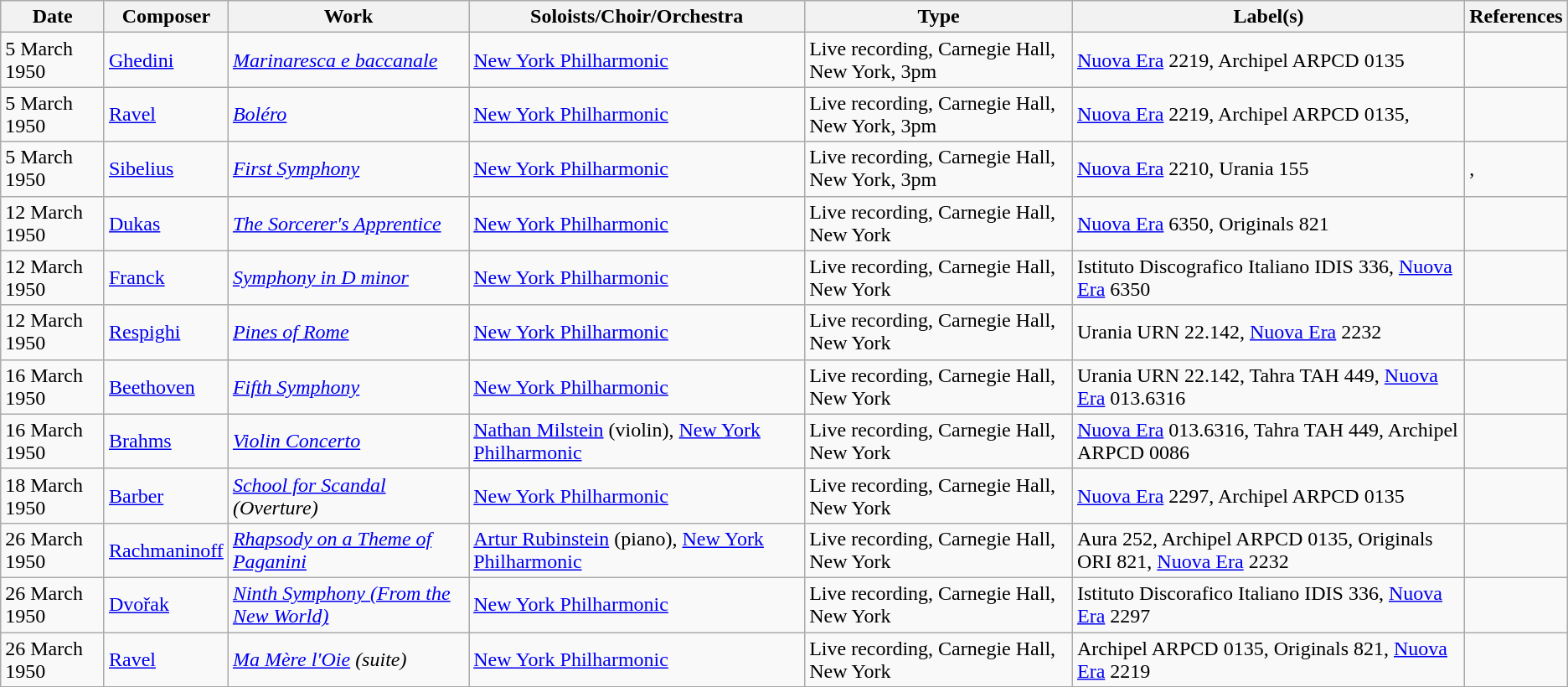<table class="wikitable">
<tr>
<th>Date</th>
<th>Composer</th>
<th>Work</th>
<th>Soloists/Choir/Orchestra</th>
<th>Type</th>
<th>Label(s)</th>
<th>References</th>
</tr>
<tr>
<td>5 March 1950</td>
<td><a href='#'>Ghedini</a></td>
<td><em><a href='#'>Marinaresca e baccanale</a></em></td>
<td><a href='#'>New York Philharmonic</a></td>
<td>Live recording, Carnegie Hall, New York, 3pm</td>
<td><a href='#'>Nuova Era</a> 2219, Archipel ARPCD 0135</td>
<td></td>
</tr>
<tr>
<td>5 March 1950</td>
<td><a href='#'>Ravel</a></td>
<td><em><a href='#'>Boléro</a></em></td>
<td><a href='#'>New York Philharmonic</a></td>
<td>Live recording, Carnegie Hall, New York, 3pm</td>
<td><a href='#'>Nuova Era</a> 2219, Archipel ARPCD 0135,</td>
<td></td>
</tr>
<tr>
<td>5 March 1950</td>
<td><a href='#'>Sibelius</a></td>
<td><em><a href='#'>First Symphony</a></em></td>
<td><a href='#'>New York Philharmonic</a></td>
<td>Live recording, Carnegie Hall, New York, 3pm</td>
<td><a href='#'>Nuova Era</a> 2210, Urania 155</td>
<td>, </td>
</tr>
<tr>
<td>12 March 1950</td>
<td><a href='#'>Dukas</a></td>
<td><em><a href='#'>The Sorcerer's Apprentice</a></em></td>
<td><a href='#'>New York Philharmonic</a></td>
<td>Live recording, Carnegie Hall, New York</td>
<td><a href='#'>Nuova Era</a> 6350, Originals 821</td>
<td></td>
</tr>
<tr>
<td>12 March 1950</td>
<td><a href='#'>Franck</a></td>
<td><em><a href='#'>Symphony in D minor</a></em></td>
<td><a href='#'>New York Philharmonic</a></td>
<td>Live recording, Carnegie Hall, New York</td>
<td>Istituto Discografico Italiano IDIS 336, <a href='#'>Nuova Era</a> 6350</td>
<td></td>
</tr>
<tr>
<td>12 March 1950</td>
<td><a href='#'>Respighi</a></td>
<td><em><a href='#'>Pines of Rome</a></em></td>
<td><a href='#'>New York Philharmonic</a></td>
<td>Live recording, Carnegie Hall, New York</td>
<td>Urania URN 22.142, <a href='#'>Nuova Era</a> 2232</td>
<td></td>
</tr>
<tr>
<td>16 March 1950</td>
<td><a href='#'>Beethoven</a></td>
<td><em><a href='#'>Fifth Symphony</a></em></td>
<td><a href='#'>New York Philharmonic</a></td>
<td>Live recording, Carnegie Hall, New York</td>
<td>Urania URN 22.142, Tahra TAH 449, <a href='#'>Nuova Era</a> 013.6316</td>
<td></td>
</tr>
<tr>
<td>16 March 1950</td>
<td><a href='#'>Brahms</a></td>
<td><em><a href='#'>Violin Concerto</a></em></td>
<td><a href='#'>Nathan Milstein</a> (violin), <a href='#'>New York Philharmonic</a></td>
<td>Live recording, Carnegie Hall, New York</td>
<td><a href='#'>Nuova Era</a> 013.6316, Tahra TAH 449, Archipel ARPCD 0086</td>
<td></td>
</tr>
<tr>
<td>18 March 1950</td>
<td><a href='#'>Barber</a></td>
<td><em><a href='#'>School for Scandal</a> (Overture)</em></td>
<td><a href='#'>New York Philharmonic</a></td>
<td>Live recording, Carnegie Hall, New York</td>
<td><a href='#'>Nuova Era</a> 2297, Archipel ARPCD 0135</td>
<td></td>
</tr>
<tr>
<td>26 March 1950</td>
<td><a href='#'>Rachmaninoff</a></td>
<td><em><a href='#'>Rhapsody on a Theme of Paganini</a></em></td>
<td><a href='#'>Artur Rubinstein</a> (piano), <a href='#'>New York Philharmonic</a></td>
<td>Live recording, Carnegie Hall, New York</td>
<td>Aura 252, Archipel ARPCD 0135, Originals ORI 821, <a href='#'>Nuova Era</a> 2232</td>
<td></td>
</tr>
<tr>
<td>26 March 1950</td>
<td><a href='#'>Dvořak</a></td>
<td><em><a href='#'>Ninth Symphony (From the New World)</a></em></td>
<td><a href='#'>New York Philharmonic</a></td>
<td>Live recording, Carnegie Hall, New York</td>
<td>Istituto Discorafico Italiano IDIS 336, <a href='#'>Nuova Era</a> 2297</td>
<td></td>
</tr>
<tr>
<td>26 March 1950</td>
<td><a href='#'>Ravel</a></td>
<td><em><a href='#'>Ma Mère l'Oie</a> (suite)</em></td>
<td><a href='#'>New York Philharmonic</a></td>
<td>Live recording, Carnegie Hall, New York</td>
<td>Archipel ARPCD 0135, Originals 821, <a href='#'>Nuova Era</a> 2219</td>
<td></td>
</tr>
<tr>
</tr>
</table>
